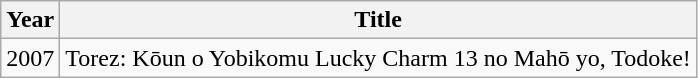<table class="wikitable">
<tr>
<th>Year</th>
<th>Title</th>
</tr>
<tr>
<td>2007</td>
<td>Torez: Kōun o Yobikomu Lucky Charm 13 no Mahō yo, Todoke!</td>
</tr>
</table>
